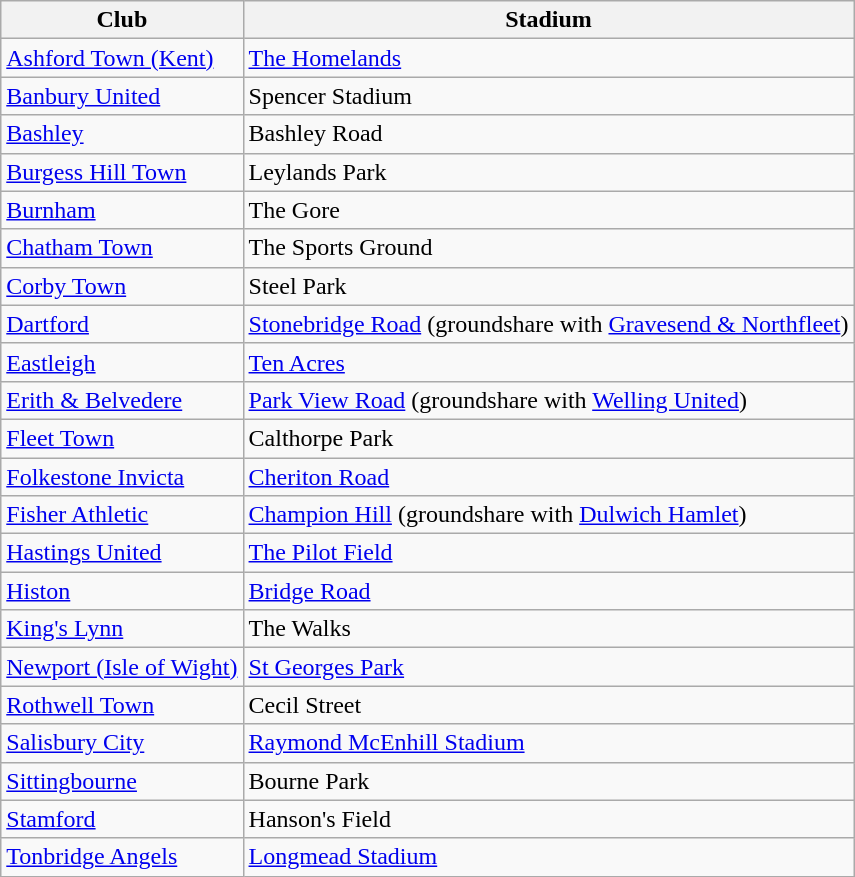<table class="wikitable sortable">
<tr>
<th>Club</th>
<th>Stadium</th>
</tr>
<tr>
<td><a href='#'>Ashford Town (Kent)</a></td>
<td><a href='#'>The Homelands</a></td>
</tr>
<tr>
<td><a href='#'>Banbury United</a></td>
<td>Spencer Stadium</td>
</tr>
<tr>
<td><a href='#'>Bashley</a></td>
<td>Bashley Road</td>
</tr>
<tr>
<td><a href='#'>Burgess Hill Town</a></td>
<td>Leylands Park</td>
</tr>
<tr>
<td><a href='#'>Burnham</a></td>
<td>The Gore</td>
</tr>
<tr>
<td><a href='#'>Chatham Town</a></td>
<td>The Sports Ground</td>
</tr>
<tr>
<td><a href='#'>Corby Town</a></td>
<td>Steel Park</td>
</tr>
<tr>
<td><a href='#'>Dartford</a></td>
<td><a href='#'>Stonebridge Road</a> (groundshare with <a href='#'>Gravesend & Northfleet</a>)</td>
</tr>
<tr>
<td><a href='#'>Eastleigh</a></td>
<td><a href='#'>Ten Acres</a></td>
</tr>
<tr>
<td><a href='#'>Erith & Belvedere</a></td>
<td><a href='#'>Park View Road</a> (groundshare with <a href='#'>Welling United</a>)</td>
</tr>
<tr>
<td><a href='#'>Fleet Town</a></td>
<td>Calthorpe Park</td>
</tr>
<tr>
<td><a href='#'>Folkestone Invicta</a></td>
<td><a href='#'>Cheriton Road</a></td>
</tr>
<tr>
<td><a href='#'>Fisher Athletic</a></td>
<td><a href='#'>Champion Hill</a> (groundshare with <a href='#'>Dulwich Hamlet</a>)</td>
</tr>
<tr>
<td><a href='#'>Hastings United</a></td>
<td><a href='#'>The Pilot Field</a></td>
</tr>
<tr>
<td><a href='#'>Histon</a></td>
<td><a href='#'>Bridge Road</a></td>
</tr>
<tr>
<td><a href='#'>King's Lynn</a></td>
<td>The Walks</td>
</tr>
<tr>
<td><a href='#'>Newport (Isle of Wight)</a></td>
<td><a href='#'>St Georges Park</a></td>
</tr>
<tr>
<td><a href='#'>Rothwell Town</a></td>
<td>Cecil Street</td>
</tr>
<tr>
<td><a href='#'>Salisbury City</a></td>
<td><a href='#'>Raymond McEnhill Stadium</a></td>
</tr>
<tr>
<td><a href='#'>Sittingbourne</a></td>
<td>Bourne Park</td>
</tr>
<tr>
<td><a href='#'>Stamford</a></td>
<td>Hanson's Field</td>
</tr>
<tr>
<td><a href='#'>Tonbridge Angels</a></td>
<td><a href='#'>Longmead Stadium</a></td>
</tr>
</table>
